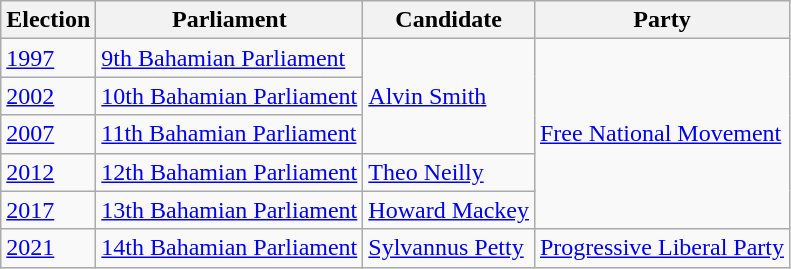<table class="wikitable">
<tr>
<th>Election</th>
<th>Parliament</th>
<th>Candidate</th>
<th>Party</th>
</tr>
<tr>
<td><a href='#'>1997</a></td>
<td><a href='#'>9th Bahamian Parliament</a></td>
<td rowspan="3"><a href='#'>Alvin Smith</a></td>
<td rowspan="5"><a href='#'>Free National Movement</a></td>
</tr>
<tr>
<td><a href='#'>2002</a></td>
<td><a href='#'>10th Bahamian Parliament</a></td>
</tr>
<tr>
<td><a href='#'>2007</a></td>
<td><a href='#'>11th Bahamian Parliament</a></td>
</tr>
<tr>
<td><a href='#'>2012</a></td>
<td><a href='#'>12th Bahamian Parliament</a></td>
<td><a href='#'>Theo Neilly</a></td>
</tr>
<tr>
<td><a href='#'>2017</a></td>
<td><a href='#'>13th Bahamian Parliament</a></td>
<td><a href='#'>Howard Mackey</a></td>
</tr>
<tr>
<td><a href='#'>2021</a></td>
<td><a href='#'>14th Bahamian Parliament</a></td>
<td><a href='#'>Sylvannus Petty</a></td>
<td><a href='#'>Progressive Liberal Party</a></td>
</tr>
</table>
